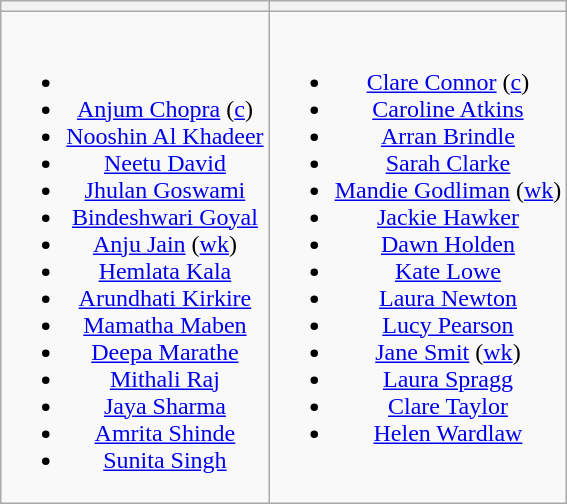<table class="wikitable" style="text-align:center">
<tr>
<th></th>
<th></th>
</tr>
<tr style="vertical-align:top">
<td><br><ul><li></li><li><a href='#'>Anjum Chopra</a> (<a href='#'>c</a>)</li><li><a href='#'>Nooshin Al Khadeer</a></li><li><a href='#'>Neetu David</a></li><li><a href='#'>Jhulan Goswami</a></li><li><a href='#'>Bindeshwari Goyal</a></li><li><a href='#'>Anju Jain</a> (<a href='#'>wk</a>)</li><li><a href='#'>Hemlata Kala</a></li><li><a href='#'>Arundhati Kirkire</a></li><li><a href='#'>Mamatha Maben</a></li><li><a href='#'>Deepa Marathe</a></li><li><a href='#'>Mithali Raj</a></li><li><a href='#'>Jaya Sharma</a></li><li><a href='#'>Amrita Shinde</a></li><li><a href='#'>Sunita Singh</a></li></ul></td>
<td><br><ul><li><a href='#'>Clare Connor</a> (<a href='#'>c</a>)</li><li><a href='#'>Caroline Atkins</a></li><li><a href='#'>Arran Brindle</a></li><li><a href='#'>Sarah Clarke</a></li><li><a href='#'>Mandie Godliman</a> (<a href='#'>wk</a>)</li><li><a href='#'>Jackie Hawker</a></li><li><a href='#'>Dawn Holden</a></li><li><a href='#'>Kate Lowe</a></li><li><a href='#'>Laura Newton</a></li><li><a href='#'>Lucy Pearson</a></li><li><a href='#'>Jane Smit</a> (<a href='#'>wk</a>)</li><li><a href='#'>Laura Spragg</a></li><li><a href='#'>Clare Taylor</a></li><li><a href='#'>Helen Wardlaw</a></li></ul></td>
</tr>
</table>
